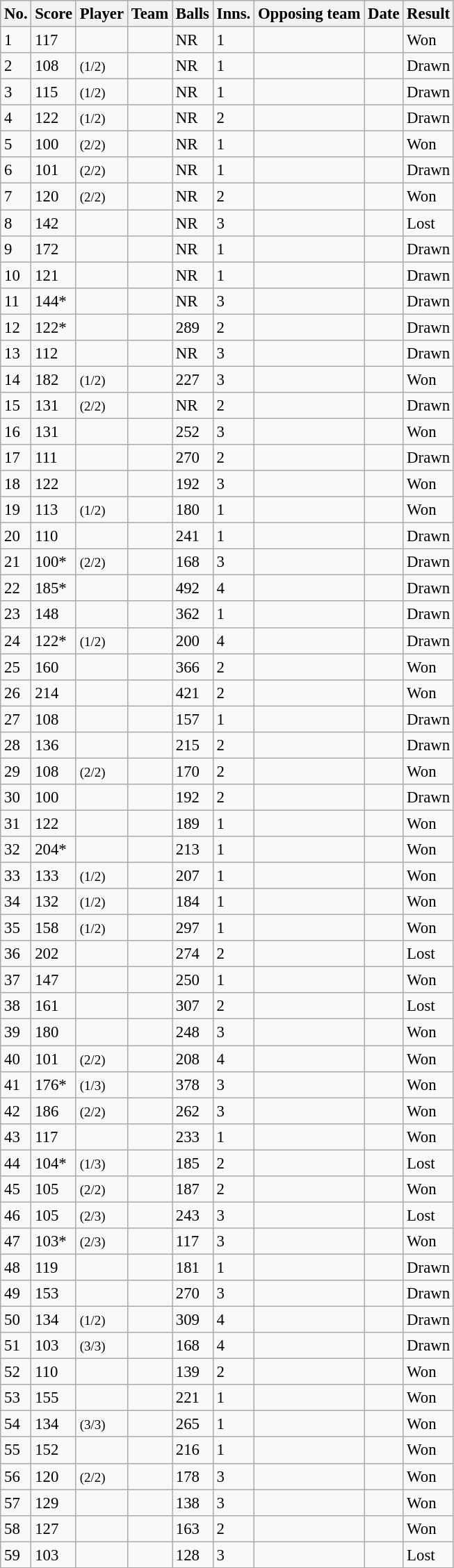<table class="wikitable sortable" style="font-size:95%">
<tr>
<th>No.</th>
<th>Score</th>
<th>Player</th>
<th>Team</th>
<th>Balls</th>
<th>Inns.</th>
<th>Opposing team</th>
<th>Date</th>
<th>Result</th>
</tr>
<tr>
<td>1</td>
<td> 117</td>
<td></td>
<td></td>
<td> NR</td>
<td>1</td>
<td></td>
<td></td>
<td>Won</td>
</tr>
<tr>
<td>2</td>
<td> 108</td>
<td> <small>(1/2)</small></td>
<td></td>
<td> NR</td>
<td>1</td>
<td></td>
<td></td>
<td>Drawn</td>
</tr>
<tr>
<td>3</td>
<td> 115</td>
<td> <small>(1/2)</small></td>
<td></td>
<td> NR</td>
<td>1</td>
<td></td>
<td></td>
<td>Drawn</td>
</tr>
<tr>
<td>4</td>
<td> 122</td>
<td> <small>(1/2)</small></td>
<td></td>
<td> NR</td>
<td>2</td>
<td></td>
<td></td>
<td>Drawn</td>
</tr>
<tr>
<td>5</td>
<td> 100</td>
<td> <small>(2/2)</small></td>
<td></td>
<td> NR</td>
<td>1</td>
<td></td>
<td></td>
<td>Won</td>
</tr>
<tr>
<td>6</td>
<td> 101</td>
<td> <small>(2/2)</small></td>
<td></td>
<td> NR</td>
<td>1</td>
<td></td>
<td></td>
<td>Drawn</td>
</tr>
<tr>
<td>7</td>
<td> 120</td>
<td> <small>(2/2)</small></td>
<td></td>
<td> NR</td>
<td>2</td>
<td></td>
<td></td>
<td>Won</td>
</tr>
<tr>
<td>8</td>
<td> 142</td>
<td></td>
<td></td>
<td> NR</td>
<td>3</td>
<td></td>
<td></td>
<td>Lost</td>
</tr>
<tr>
<td>9</td>
<td> 172</td>
<td></td>
<td></td>
<td> NR</td>
<td>1</td>
<td></td>
<td></td>
<td>Drawn</td>
</tr>
<tr>
<td>10</td>
<td> 121</td>
<td></td>
<td></td>
<td> NR</td>
<td>1</td>
<td></td>
<td></td>
<td>Drawn</td>
</tr>
<tr>
<td>11</td>
<td> 144*</td>
<td></td>
<td></td>
<td> NR</td>
<td>3</td>
<td></td>
<td></td>
<td>Drawn</td>
</tr>
<tr>
<td>12</td>
<td> 122*</td>
<td></td>
<td></td>
<td> 289</td>
<td>2</td>
<td></td>
<td></td>
<td>Drawn</td>
</tr>
<tr>
<td>13</td>
<td> 112</td>
<td></td>
<td></td>
<td> NR</td>
<td>3</td>
<td></td>
<td></td>
<td>Drawn</td>
</tr>
<tr>
<td>14</td>
<td> 182</td>
<td> <small>(1/2)</small></td>
<td></td>
<td> 227</td>
<td>3</td>
<td></td>
<td></td>
<td>Won</td>
</tr>
<tr>
<td>15</td>
<td> 131</td>
<td> <small>(2/2)</small></td>
<td></td>
<td> NR</td>
<td>2</td>
<td></td>
<td></td>
<td>Drawn</td>
</tr>
<tr>
<td>16</td>
<td> 131</td>
<td></td>
<td></td>
<td> 252</td>
<td>3</td>
<td></td>
<td></td>
<td>Won</td>
</tr>
<tr>
<td>17</td>
<td> 111</td>
<td></td>
<td></td>
<td> 270</td>
<td>2</td>
<td></td>
<td></td>
<td>Drawn</td>
</tr>
<tr>
<td>18</td>
<td> 122</td>
<td></td>
<td></td>
<td> 192</td>
<td>3</td>
<td></td>
<td></td>
<td>Won</td>
</tr>
<tr>
<td>19</td>
<td> 113</td>
<td> <small>(1/2)</small></td>
<td></td>
<td> 180</td>
<td>1</td>
<td></td>
<td></td>
<td>Won</td>
</tr>
<tr>
<td>20</td>
<td> 110</td>
<td></td>
<td></td>
<td> 241</td>
<td>1</td>
<td></td>
<td></td>
<td>Drawn</td>
</tr>
<tr>
<td>21</td>
<td> 100*</td>
<td> <small>(2/2)</small></td>
<td></td>
<td> 168</td>
<td>3</td>
<td></td>
<td></td>
<td>Drawn</td>
</tr>
<tr>
<td>22</td>
<td> 185*</td>
<td></td>
<td></td>
<td> 492</td>
<td>4</td>
<td></td>
<td></td>
<td>Drawn</td>
</tr>
<tr>
<td>23</td>
<td> 148</td>
<td></td>
<td></td>
<td> 362</td>
<td>1</td>
<td></td>
<td></td>
<td>Drawn</td>
</tr>
<tr>
<td>24</td>
<td> 122*</td>
<td> <small>(1/2)</small></td>
<td></td>
<td> 200</td>
<td>4</td>
<td></td>
<td></td>
<td>Drawn</td>
</tr>
<tr>
<td>25</td>
<td> 160</td>
<td></td>
<td></td>
<td> 366</td>
<td>2</td>
<td></td>
<td></td>
<td>Won</td>
</tr>
<tr>
<td>26</td>
<td> 214</td>
<td></td>
<td></td>
<td> 421</td>
<td>2</td>
<td></td>
<td></td>
<td>Won</td>
</tr>
<tr>
<td>27</td>
<td> 108</td>
<td></td>
<td></td>
<td> 157</td>
<td>1</td>
<td></td>
<td></td>
<td>Drawn</td>
</tr>
<tr>
<td>28</td>
<td> 136</td>
<td></td>
<td></td>
<td> 215</td>
<td>2</td>
<td></td>
<td></td>
<td>Drawn</td>
</tr>
<tr>
<td>29</td>
<td> 108</td>
<td> <small>(2/2)</small></td>
<td></td>
<td> 170</td>
<td>2</td>
<td></td>
<td></td>
<td>Won</td>
</tr>
<tr>
<td>30</td>
<td> 100</td>
<td></td>
<td></td>
<td> 192</td>
<td>2</td>
<td></td>
<td></td>
<td>Drawn</td>
</tr>
<tr>
<td>31</td>
<td> 122</td>
<td></td>
<td></td>
<td> 189</td>
<td>1</td>
<td></td>
<td></td>
<td>Won</td>
</tr>
<tr>
<td>32</td>
<td> 204*</td>
<td></td>
<td></td>
<td> 213</td>
<td>1</td>
<td></td>
<td></td>
<td>Won</td>
</tr>
<tr>
<td>33</td>
<td> 133</td>
<td> <small>(1/2)</small></td>
<td></td>
<td> 207</td>
<td>1</td>
<td></td>
<td></td>
<td>Won</td>
</tr>
<tr>
<td>34</td>
<td> 132</td>
<td> <small>(1/2)</small></td>
<td></td>
<td> 184</td>
<td>1</td>
<td></td>
<td></td>
<td>Won</td>
</tr>
<tr>
<td>35</td>
<td> 158</td>
<td> <small>(1/2)</small></td>
<td></td>
<td> 297</td>
<td>1</td>
<td></td>
<td></td>
<td>Won</td>
</tr>
<tr>
<td>36</td>
<td> 202</td>
<td></td>
<td></td>
<td> 274</td>
<td>2</td>
<td></td>
<td></td>
<td>Lost</td>
</tr>
<tr>
<td>37</td>
<td> 147</td>
<td></td>
<td></td>
<td> 250</td>
<td>1</td>
<td></td>
<td></td>
<td>Won</td>
</tr>
<tr>
<td>38</td>
<td> 161</td>
<td></td>
<td></td>
<td> 307</td>
<td>2</td>
<td></td>
<td></td>
<td>Lost</td>
</tr>
<tr>
<td>39</td>
<td> 180</td>
<td></td>
<td></td>
<td> 248</td>
<td>3</td>
<td></td>
<td></td>
<td>Won</td>
</tr>
<tr>
<td>40</td>
<td> 101</td>
<td> <small>(2/2)</small></td>
<td></td>
<td> 208</td>
<td>4</td>
<td></td>
<td></td>
<td>Won</td>
</tr>
<tr>
<td>41</td>
<td> 176*</td>
<td> <small>(1/3)</small></td>
<td></td>
<td> 378</td>
<td>3</td>
<td></td>
<td></td>
<td>Won</td>
</tr>
<tr>
<td>42</td>
<td> 186</td>
<td> <small>(2/2)</small></td>
<td></td>
<td> 262</td>
<td>3</td>
<td></td>
<td></td>
<td>Won</td>
</tr>
<tr>
<td>43</td>
<td> 117</td>
<td></td>
<td></td>
<td> 233</td>
<td>1</td>
<td></td>
<td></td>
<td>Won</td>
</tr>
<tr>
<td>44</td>
<td> 104*</td>
<td> <small>(1/3)</small></td>
<td></td>
<td> 185</td>
<td>2</td>
<td></td>
<td></td>
<td>Lost</td>
</tr>
<tr>
<td>45</td>
<td> 105</td>
<td> <small>(2/2)</small></td>
<td></td>
<td> 187</td>
<td>2</td>
<td></td>
<td></td>
<td>Won</td>
</tr>
<tr>
<td>46</td>
<td> 105</td>
<td> <small>(2/3)</small></td>
<td></td>
<td> 243</td>
<td>3</td>
<td></td>
<td></td>
<td>Lost</td>
</tr>
<tr>
<td>47</td>
<td> 103*</td>
<td> <small>(2/3)</small></td>
<td></td>
<td> 117</td>
<td>3</td>
<td></td>
<td></td>
<td>Won</td>
</tr>
<tr>
<td>48</td>
<td> 119</td>
<td></td>
<td></td>
<td> 181</td>
<td>1</td>
<td></td>
<td></td>
<td>Drawn</td>
</tr>
<tr>
<td>49</td>
<td> 153</td>
<td></td>
<td></td>
<td> 270</td>
<td>3</td>
<td></td>
<td></td>
<td>Drawn</td>
</tr>
<tr>
<td>50</td>
<td> 134</td>
<td><small>(1/2)</small></td>
<td></td>
<td> 309</td>
<td>4</td>
<td></td>
<td></td>
<td>Drawn</td>
</tr>
<tr>
<td>51</td>
<td> 103</td>
<td> <small>(3/3)</small></td>
<td></td>
<td> 168</td>
<td>4</td>
<td></td>
<td></td>
<td>Drawn</td>
</tr>
<tr>
<td>52</td>
<td> 110</td>
<td></td>
<td></td>
<td> 139</td>
<td>2</td>
<td></td>
<td></td>
<td>Won</td>
</tr>
<tr>
<td>53</td>
<td> 155</td>
<td></td>
<td></td>
<td> 221</td>
<td>1</td>
<td></td>
<td></td>
<td>Won</td>
</tr>
<tr>
<td>54</td>
<td> 134</td>
<td> <small>(3/3)</small></td>
<td></td>
<td> 265</td>
<td>1</td>
<td></td>
<td></td>
<td>Won</td>
</tr>
<tr>
<td>55</td>
<td> 152</td>
<td></td>
<td></td>
<td> 216</td>
<td>1</td>
<td></td>
<td></td>
<td>Won</td>
</tr>
<tr>
<td>56</td>
<td> 120</td>
<td><small>(2/2)</small></td>
<td></td>
<td>178</td>
<td>3</td>
<td></td>
<td></td>
<td>Won</td>
</tr>
<tr>
<td>57</td>
<td> 129</td>
<td></td>
<td></td>
<td>138</td>
<td>3</td>
<td></td>
<td></td>
<td>Won</td>
</tr>
<tr>
<td>58</td>
<td> 127</td>
<td></td>
<td></td>
<td>163</td>
<td>2</td>
<td></td>
<td></td>
<td>Won</td>
</tr>
<tr>
<td>59</td>
<td> 103</td>
<td></td>
<td></td>
<td>128</td>
<td>3</td>
<td></td>
<td></td>
<td>Lost</td>
</tr>
</table>
